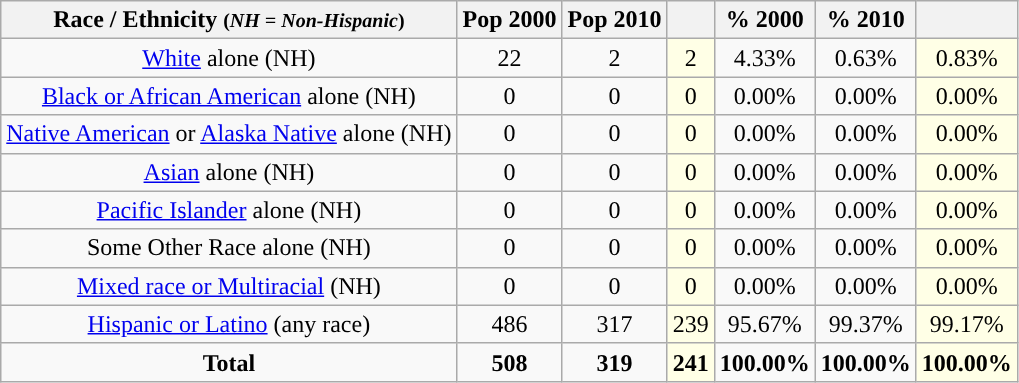<table class="wikitable" style="text-align:center;">
<tr>
<th>Race / Ethnicity <small>(<em>NH = Non-Hispanic</em>)</small></th>
<th>Pop 2000</th>
<th>Pop 2010</th>
<th></th>
<th>% 2000</th>
<th>% 2010</th>
<th></th>
</tr>
<tr>
<td><a href='#'>White</a> alone (NH)</td>
<td>22</td>
<td>2</td>
<td style='background: #ffffe6;'>2</td>
<td>4.33%</td>
<td>0.63%</td>
<td style='background: #ffffe6;'>0.83%</td>
</tr>
<tr>
<td><a href='#'>Black or African American</a> alone (NH)</td>
<td>0</td>
<td>0</td>
<td style='background: #ffffe6;'>0</td>
<td>0.00%</td>
<td>0.00%</td>
<td style='background: #ffffe6;'>0.00%</td>
</tr>
<tr>
<td><a href='#'>Native American</a> or <a href='#'>Alaska Native</a> alone (NH)</td>
<td>0</td>
<td>0</td>
<td style='background: #ffffe6;'>0</td>
<td>0.00%</td>
<td>0.00%</td>
<td style='background: #ffffe6;'>0.00%</td>
</tr>
<tr>
<td><a href='#'>Asian</a> alone (NH)</td>
<td>0</td>
<td>0</td>
<td style='background: #ffffe6;'>0</td>
<td>0.00%</td>
<td>0.00%</td>
<td style='background: #ffffe6;'>0.00%</td>
</tr>
<tr>
<td><a href='#'>Pacific Islander</a> alone (NH)</td>
<td>0</td>
<td>0</td>
<td style='background: #ffffe6;'>0</td>
<td>0.00%</td>
<td>0.00%</td>
<td style='background: #ffffe6;'>0.00%</td>
</tr>
<tr>
<td>Some Other Race alone (NH)</td>
<td>0</td>
<td>0</td>
<td style='background: #ffffe6;'>0</td>
<td>0.00%</td>
<td>0.00%</td>
<td style='background: #ffffe6;'>0.00%</td>
</tr>
<tr>
<td><a href='#'>Mixed race or Multiracial</a> (NH)</td>
<td>0</td>
<td>0</td>
<td style='background: #ffffe6;'>0</td>
<td>0.00%</td>
<td>0.00%</td>
<td style='background: #ffffe6;'>0.00%</td>
</tr>
<tr>
<td><a href='#'>Hispanic or Latino</a> (any race)</td>
<td>486</td>
<td>317</td>
<td style='background: #ffffe6;'>239</td>
<td>95.67%</td>
<td>99.37%</td>
<td style='background: #ffffe6;'>99.17%</td>
</tr>
<tr>
<td><strong>Total</strong></td>
<td><strong>508</strong></td>
<td><strong>319</strong></td>
<td style='background: #ffffe6;'><strong>241</strong></td>
<td><strong>100.00%</strong></td>
<td><strong>100.00%</strong></td>
<td style='background: #ffffe6;'><strong>100.00%</strong></td>
</tr>
</table>
